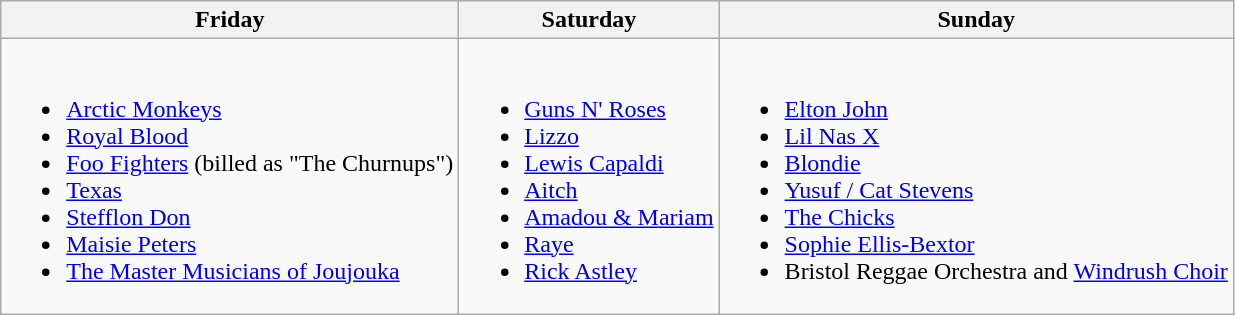<table class="wikitable">
<tr>
<th>Friday</th>
<th>Saturday</th>
<th>Sunday</th>
</tr>
<tr>
<td><br><ul><li><a href='#'>Arctic Monkeys</a></li><li><a href='#'>Royal Blood</a></li><li><a href='#'>Foo Fighters</a> (billed as "The Churnups")</li><li><a href='#'>Texas</a></li><li><a href='#'>Stefflon Don</a></li><li><a href='#'>Maisie Peters</a></li><li><a href='#'>The Master Musicians of Joujouka</a></li></ul></td>
<td><br><ul><li><a href='#'>Guns N' Roses</a></li><li><a href='#'>Lizzo</a></li><li><a href='#'>Lewis Capaldi</a></li><li><a href='#'>Aitch</a></li><li><a href='#'>Amadou & Mariam</a></li><li><a href='#'>Raye</a></li><li><a href='#'>Rick Astley</a></li></ul></td>
<td><br><ul><li><a href='#'>Elton John</a></li><li><a href='#'>Lil Nas X</a></li><li><a href='#'>Blondie</a></li><li><a href='#'>Yusuf / Cat Stevens</a></li><li><a href='#'>The Chicks</a></li><li><a href='#'>Sophie Ellis-Bextor</a></li><li>Bristol Reggae Orchestra and <a href='#'>Windrush Choir</a></li></ul></td>
</tr>
</table>
